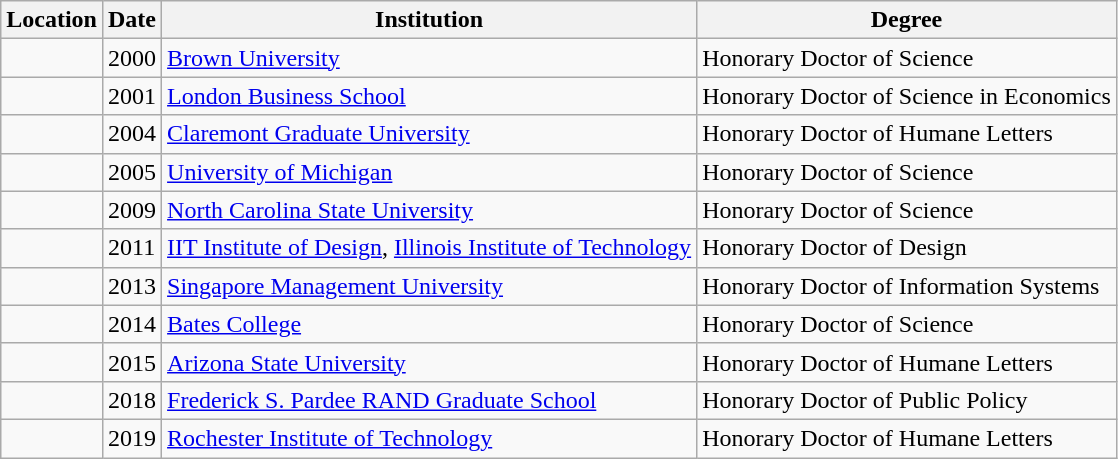<table class="wikitable">
<tr>
<th>Location</th>
<th>Date</th>
<th>Institution</th>
<th>Degree</th>
</tr>
<tr>
<td></td>
<td>2000</td>
<td><a href='#'>Brown University</a></td>
<td>Honorary Doctor of Science</td>
</tr>
<tr>
<td></td>
<td>2001</td>
<td><a href='#'>London Business School</a></td>
<td>Honorary Doctor of Science in Economics</td>
</tr>
<tr>
<td></td>
<td>2004</td>
<td><a href='#'>Claremont Graduate University</a></td>
<td>Honorary Doctor of Humane Letters</td>
</tr>
<tr>
<td></td>
<td>2005</td>
<td><a href='#'>University of Michigan</a></td>
<td>Honorary Doctor of Science</td>
</tr>
<tr>
<td></td>
<td>2009</td>
<td><a href='#'>North Carolina State University</a></td>
<td>Honorary Doctor of Science</td>
</tr>
<tr>
<td></td>
<td>2011</td>
<td><a href='#'>IIT Institute of Design</a>, <a href='#'>Illinois Institute of Technology</a></td>
<td>Honorary Doctor of Design</td>
</tr>
<tr>
<td></td>
<td>2013</td>
<td><a href='#'>Singapore Management University</a></td>
<td>Honorary Doctor of Information Systems</td>
</tr>
<tr>
<td></td>
<td>2014</td>
<td><a href='#'>Bates College</a></td>
<td>Honorary Doctor of Science</td>
</tr>
<tr>
<td></td>
<td>2015</td>
<td><a href='#'>Arizona State University</a></td>
<td>Honorary Doctor of Humane Letters</td>
</tr>
<tr>
<td></td>
<td>2018</td>
<td><a href='#'>Frederick S. Pardee RAND Graduate School</a></td>
<td>Honorary Doctor of Public Policy</td>
</tr>
<tr>
<td></td>
<td>2019</td>
<td><a href='#'>Rochester Institute of Technology</a></td>
<td>Honorary Doctor of Humane Letters</td>
</tr>
</table>
